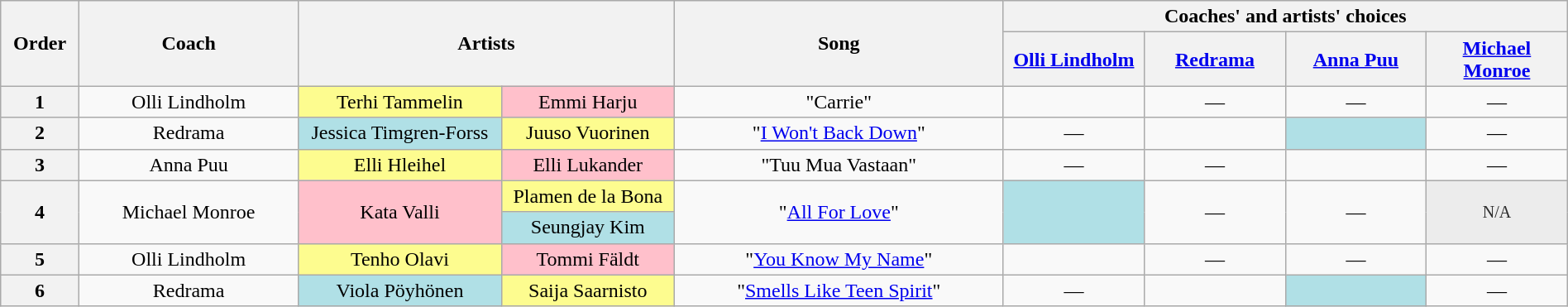<table class="wikitable" style="text-align:center; width:100%;">
<tr>
<th scope="col" style="width:05%;" rowspan=2>Order</th>
<th scope="col" style="width:14%;" rowspan=2>Coach</th>
<th scope="col" style="width:24%;" colspan=2 rowspan=2>Artists</th>
<th scope="col" style="width:21%;" rowspan=2>Song</th>
<th scope="col" style="width:36%;" colspan=4>Coaches' and artists' choices</th>
</tr>
<tr>
<th style="width:09%;"><a href='#'>Olli Lindholm</a></th>
<th style="width:09%;"><a href='#'>Redrama</a></th>
<th style="width:09%;"><a href='#'>Anna Puu</a></th>
<th style="width:09%;"><a href='#'>Michael Monroe</a></th>
</tr>
<tr>
<th scope="col">1</th>
<td>Olli Lindholm</td>
<td style="background:#fdfc8f; text-align:center;">Terhi Tammelin</td>
<td style="background:pink; text-align:center;">Emmi Harju</td>
<td>"Carrie"</td>
<td></td>
<td>—</td>
<td>—</td>
<td>—</td>
</tr>
<tr>
<th scope="col">2</th>
<td>Redrama</td>
<td style="background:#B0E0E6; text-align:center;">Jessica Timgren-Forss</td>
<td style="background:#fdfc8f; text-align:center;">Juuso Vuorinen</td>
<td>"<a href='#'>I Won't Back Down</a>"</td>
<td>—</td>
<td></td>
<td style="background:#b0e0e6;"><strong></strong></td>
<td>—</td>
</tr>
<tr>
<th scope="col">3</th>
<td>Anna Puu</td>
<td style="background:#fdfc8f; text-align:center;">Elli Hleihel</td>
<td style="background:pink; text-align:center;">Elli Lukander</td>
<td>"Tuu Mua Vastaan"</td>
<td>—</td>
<td>—</td>
<td></td>
<td>—</td>
</tr>
<tr>
<th scope="col" rowspan="2">4</th>
<td rowspan="2">Michael Monroe</td>
<td rowspan="2" style="background:pink; text-align:center;">Kata Valli</td>
<td style="background:#fdfc8f; text-align:center;">Plamen de la Bona</td>
<td rowspan="2" style="rowspan=2">"<a href='#'>All For Love</a>"</td>
<td rowspan="2" style="rowspan=2; background:#b0e0e6;"><strong></strong></td>
<td rowspan="2">—</td>
<td rowspan="2">—</td>
<td rowspan="2" style="background: #ececec; color: #2C2C2C; vertical-align: middle; font-size: smaller; text-align: center; ">N/A</td>
</tr>
<tr>
<td style="background:#B0E0E6; text-align:center;">Seungjay Kim</td>
</tr>
<tr>
<th scope="col">5</th>
<td>Olli Lindholm</td>
<td style="background:#fdfc8f; text-align:center;">Tenho Olavi</td>
<td style="background:pink; text-align:center;">Tommi Fäldt</td>
<td>"<a href='#'>You Know My Name</a>"</td>
<td></td>
<td>—</td>
<td>—</td>
<td>—</td>
</tr>
<tr>
<th scope="col">6</th>
<td>Redrama</td>
<td style="background:#B0E0E6; text-align:center;">Viola Pöyhönen</td>
<td style="background:#fdfc8f; text-align:center;">Saija Saarnisto</td>
<td>"<a href='#'>Smells Like Teen Spirit</a>"</td>
<td>—</td>
<td></td>
<td style="background:#b0e0e6;"><strong></strong></td>
<td>—</td>
</tr>
</table>
